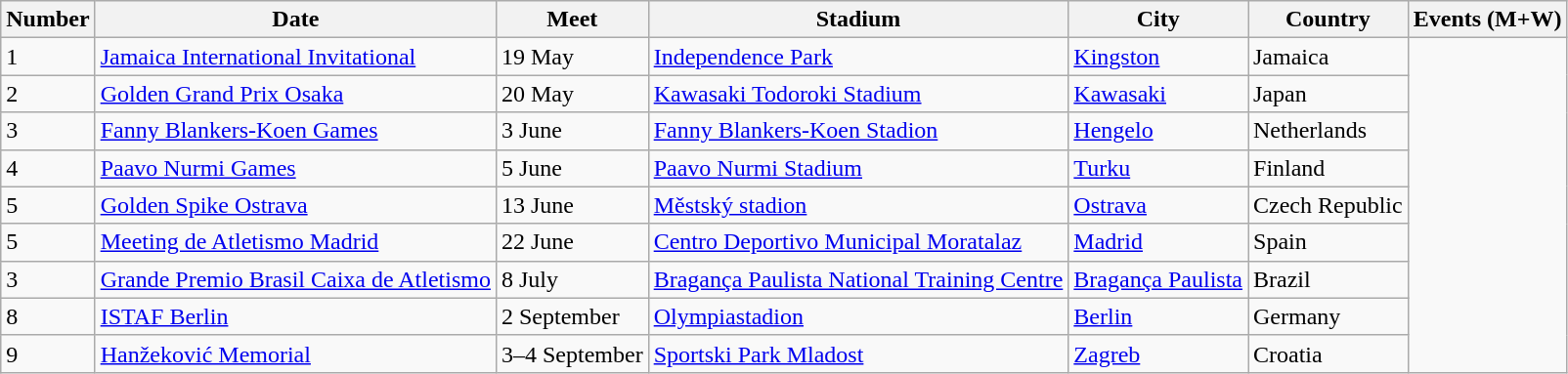<table class="wikitable sortable">
<tr>
<th>Number</th>
<th>Date</th>
<th>Meet</th>
<th>Stadium</th>
<th>City</th>
<th>Country</th>
<th>Events (M+W)</th>
</tr>
<tr>
<td>1</td>
<td><a href='#'>Jamaica International Invitational</a></td>
<td>19 May</td>
<td><a href='#'>Independence Park</a></td>
<td><a href='#'>Kingston</a></td>
<td>Jamaica</td>
</tr>
<tr>
<td>2</td>
<td><a href='#'>Golden Grand Prix Osaka</a></td>
<td>20 May</td>
<td><a href='#'>Kawasaki Todoroki Stadium</a></td>
<td><a href='#'>Kawasaki</a></td>
<td>Japan</td>
</tr>
<tr>
<td>3</td>
<td><a href='#'>Fanny Blankers-Koen Games</a></td>
<td>3 June</td>
<td><a href='#'>Fanny Blankers-Koen Stadion</a></td>
<td><a href='#'>Hengelo</a></td>
<td>Netherlands</td>
</tr>
<tr>
<td>4</td>
<td><a href='#'>Paavo Nurmi Games</a></td>
<td>5 June</td>
<td><a href='#'>Paavo Nurmi Stadium</a></td>
<td><a href='#'>Turku</a></td>
<td>Finland</td>
</tr>
<tr>
<td>5</td>
<td><a href='#'>Golden Spike Ostrava</a></td>
<td>13 June</td>
<td><a href='#'>Městský stadion</a></td>
<td><a href='#'>Ostrava</a></td>
<td>Czech Republic</td>
</tr>
<tr>
<td>5</td>
<td><a href='#'>Meeting de Atletismo Madrid</a></td>
<td>22 June</td>
<td><a href='#'>Centro Deportivo Municipal Moratalaz</a></td>
<td><a href='#'>Madrid</a></td>
<td>Spain</td>
</tr>
<tr>
<td>3</td>
<td><a href='#'>Grande Premio Brasil Caixa de Atletismo</a></td>
<td>8 July</td>
<td><a href='#'>Bragança Paulista National Training Centre</a></td>
<td><a href='#'>Bragança Paulista</a></td>
<td>Brazil</td>
</tr>
<tr>
<td>8</td>
<td><a href='#'>ISTAF Berlin</a></td>
<td>2 September</td>
<td><a href='#'>Olympiastadion</a></td>
<td><a href='#'>Berlin</a></td>
<td>Germany</td>
</tr>
<tr>
<td>9</td>
<td><a href='#'>Hanžeković Memorial</a></td>
<td>3–4 September</td>
<td><a href='#'>Sportski Park Mladost</a></td>
<td><a href='#'>Zagreb</a></td>
<td>Croatia</td>
</tr>
</table>
